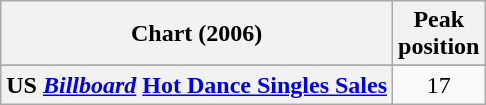<table class="wikitable sortable plainrowheaders" style="text-align:center">
<tr>
<th>Chart (2006)</th>
<th>Peak<br>position</th>
</tr>
<tr>
</tr>
<tr>
<th scope= "row">US <em><a href='#'>Billboard</a></em> <a href='#'>Hot Dance Singles Sales</a></th>
<td align="center">17</td>
</tr>
</table>
